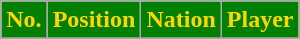<table class="wikitable sortable">
<tr>
<th style="background:green; color:gold;" scope="col">No.</th>
<th style="background:green; color:gold;" scope="col">Position</th>
<th style="background:green; color:gold;" scope="col">Nation</th>
<th style="background:green; color:gold;" scope="col">Player</th>
</tr>
<tr>
</tr>
</table>
